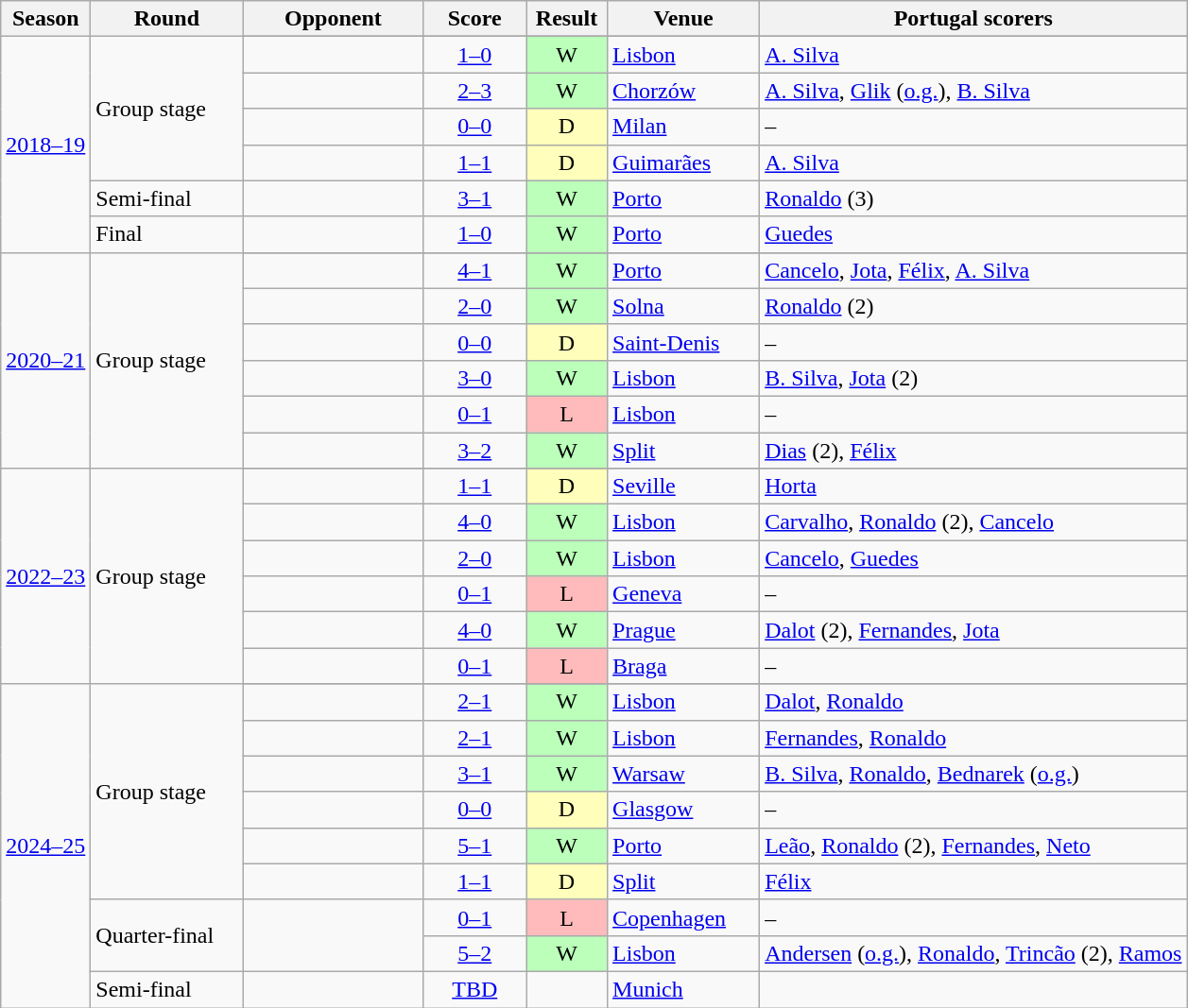<table class="wikitable sortable" style="text-align:left;">
<tr>
<th>Season</th>
<th width=100>Round</th>
<th width=120>Opponent</th>
<th width=65>Score</th>
<th width=50>Result</th>
<th width=100>Venue</th>
<th>Portugal scorers</th>
</tr>
<tr>
<td rowspan="7" align=center>  <a href='#'>2018–19</a></td>
<td rowspan="5">Group stage</td>
</tr>
<tr>
<td></td>
<td align=center><a href='#'>1–0</a></td>
<td align=center bgcolor="#bbffbb">W</td>
<td><a href='#'>Lisbon</a></td>
<td><a href='#'>A. Silva</a></td>
</tr>
<tr>
<td></td>
<td align=center><a href='#'>2–3</a></td>
<td align=center bgcolor="#bbffbb">W</td>
<td><a href='#'>Chorzów</a></td>
<td><a href='#'>A. Silva</a>, <a href='#'>Glik</a> (<a href='#'>o.g.</a>), <a href='#'>B. Silva</a></td>
</tr>
<tr>
<td></td>
<td align=center><a href='#'>0–0</a></td>
<td align=center bgcolor="#ffffbb">D</td>
<td><a href='#'>Milan</a></td>
<td>–</td>
</tr>
<tr>
<td></td>
<td align=center><a href='#'>1–1</a></td>
<td align=center bgcolor="#ffffbb">D</td>
<td><a href='#'>Guimarães</a></td>
<td><a href='#'>A. Silva</a></td>
</tr>
<tr>
<td>Semi-final</td>
<td></td>
<td align=center><a href='#'>3–1</a></td>
<td align=center bgcolor="#bbffbb">W</td>
<td><a href='#'>Porto</a></td>
<td><a href='#'>Ronaldo</a> (3)</td>
</tr>
<tr>
<td>Final</td>
<td></td>
<td align=center><a href='#'>1–0</a></td>
<td align=center bgcolor="#bbffbb">W</td>
<td><a href='#'>Porto</a></td>
<td><a href='#'>Guedes</a></td>
</tr>
<tr>
<td rowspan="7" align=center>  <a href='#'>2020–21</a></td>
<td rowspan="7">Group stage</td>
</tr>
<tr>
<td></td>
<td align=center><a href='#'>4–1</a></td>
<td align=center bgcolor="#bbffbb">W</td>
<td><a href='#'>Porto</a></td>
<td><a href='#'>Cancelo</a>, <a href='#'>Jota</a>, <a href='#'>Félix</a>, <a href='#'>A. Silva</a></td>
</tr>
<tr>
<td></td>
<td align=center><a href='#'>2–0</a></td>
<td align=center bgcolor="#bbffbb">W</td>
<td><a href='#'>Solna</a></td>
<td><a href='#'>Ronaldo</a> (2)</td>
</tr>
<tr>
<td></td>
<td align=center><a href='#'>0–0</a></td>
<td align=center bgcolor="#ffffbb">D</td>
<td><a href='#'>Saint-Denis</a></td>
<td>–</td>
</tr>
<tr>
<td></td>
<td align=center><a href='#'>3–0</a></td>
<td align=center bgcolor="#bbffbb">W</td>
<td><a href='#'>Lisbon</a></td>
<td><a href='#'>B. Silva</a>, <a href='#'>Jota</a> (2)</td>
</tr>
<tr>
<td></td>
<td align=center><a href='#'>0–1</a></td>
<td align=center bgcolor="#ffbbbb">L</td>
<td><a href='#'>Lisbon</a></td>
<td>–</td>
</tr>
<tr>
<td></td>
<td align=center><a href='#'>3–2</a></td>
<td align=center bgcolor="#bbffbb">W</td>
<td><a href='#'>Split</a></td>
<td><a href='#'>Dias</a> (2), <a href='#'>Félix</a></td>
</tr>
<tr>
<td rowspan="7" align=center>  <a href='#'>2022–23</a></td>
<td rowspan="7">Group stage</td>
</tr>
<tr>
<td></td>
<td align=center><a href='#'>1–1</a></td>
<td align=center bgcolor="#ffffbb">D</td>
<td><a href='#'>Seville</a></td>
<td><a href='#'>Horta</a></td>
</tr>
<tr>
<td></td>
<td align=center><a href='#'>4–0</a></td>
<td align=center bgcolor="#bbffbb">W</td>
<td><a href='#'>Lisbon</a></td>
<td><a href='#'>Carvalho</a>, <a href='#'>Ronaldo</a> (2), <a href='#'>Cancelo</a></td>
</tr>
<tr>
<td></td>
<td align=center><a href='#'>2–0</a></td>
<td align=center bgcolor="#bbffbb">W</td>
<td><a href='#'>Lisbon</a></td>
<td><a href='#'>Cancelo</a>, <a href='#'>Guedes</a></td>
</tr>
<tr>
<td></td>
<td align=center><a href='#'>0–1</a></td>
<td align=center bgcolor="#ffbbbb">L</td>
<td><a href='#'>Geneva</a></td>
<td>–</td>
</tr>
<tr>
<td></td>
<td align=center><a href='#'>4–0</a></td>
<td align=center bgcolor="#bbffbb">W</td>
<td><a href='#'>Prague</a></td>
<td><a href='#'>Dalot</a> (2), <a href='#'>Fernandes</a>, <a href='#'>Jota</a></td>
</tr>
<tr>
<td></td>
<td align=center><a href='#'>0–1</a></td>
<td align=center bgcolor="#ffbbbb">L</td>
<td><a href='#'>Braga</a></td>
<td>–</td>
</tr>
<tr>
<td rowspan="10" align =center>  <a href='#'>2024–25</a></td>
<td rowspan="7">Group stage</td>
</tr>
<tr>
<td></td>
<td align=center><a href='#'>2–1</a></td>
<td align=center bgcolor="#bbffbb">W</td>
<td><a href='#'>Lisbon</a></td>
<td><a href='#'>Dalot</a>, <a href='#'>Ronaldo</a></td>
</tr>
<tr>
<td></td>
<td align=center><a href='#'>2–1</a></td>
<td align=center bgcolor="#bbffbb">W</td>
<td><a href='#'>Lisbon</a></td>
<td><a href='#'>Fernandes</a>, <a href='#'>Ronaldo</a></td>
</tr>
<tr>
<td></td>
<td align=center><a href='#'>3–1</a></td>
<td align=center bgcolor="#bbffbb">W</td>
<td><a href='#'>Warsaw</a></td>
<td><a href='#'>B. Silva</a>, <a href='#'>Ronaldo</a>, <a href='#'>Bednarek</a> (<a href='#'>o.g.</a>)</td>
</tr>
<tr>
<td></td>
<td align=center><a href='#'>0–0</a></td>
<td align=center bgcolor="#ffffbb">D</td>
<td><a href='#'>Glasgow</a></td>
<td>–</td>
</tr>
<tr>
<td></td>
<td align=center><a href='#'>5–1</a></td>
<td align=center bgcolor="#bbffbb">W</td>
<td><a href='#'>Porto</a></td>
<td><a href='#'>Leão</a>, <a href='#'>Ronaldo</a> (2), <a href='#'>Fernandes</a>, <a href='#'>Neto</a></td>
</tr>
<tr>
<td></td>
<td align=center><a href='#'>1–1</a></td>
<td align=center bgcolor="#ffffbb">D</td>
<td><a href='#'>Split</a></td>
<td><a href='#'>Félix</a></td>
</tr>
<tr>
<td rowspan="2">Quarter-final</td>
<td rowspan="2"></td>
<td align=center><a href='#'>0–1</a></td>
<td align=center bgcolor="#ffbbbb">L</td>
<td><a href='#'>Copenhagen</a></td>
<td>–</td>
</tr>
<tr>
<td align=center><a href='#'>5–2</a> </td>
<td align=center bgcolor="#bbffbb">W</td>
<td><a href='#'>Lisbon</a></td>
<td><a href='#'>Andersen</a> (<a href='#'>o.g.</a>), <a href='#'>Ronaldo</a>, <a href='#'>Trincão</a> (2), <a href='#'>Ramos</a></td>
</tr>
<tr>
<td>Semi-final</td>
<td></td>
<td align=center><a href='#'>TBD</a></td>
<td></td>
<td><a href='#'>Munich</a></td>
<td></td>
</tr>
</table>
